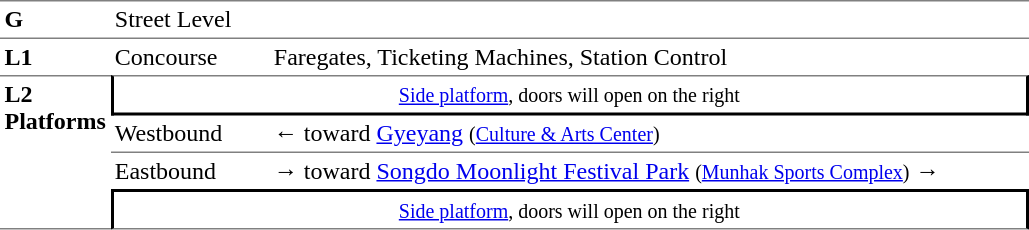<table table border=0 cellspacing=0 cellpadding=3>
<tr>
<td style="border-top:solid 1px gray;border-bottom:solid 1px gray;" width=50 valign=top><strong>G</strong></td>
<td style="border-top:solid 1px gray;border-bottom:solid 1px gray;" width=100 valign=top>Street Level</td>
<td style="border-top:solid 1px gray;border-bottom:solid 1px gray;" width=400 valign=top></td>
</tr>
<tr>
<td style="border-bottom:solid 0 gray;" width=50 valign=top><strong>L1</strong></td>
<td style="border-bottom:solid 0 gray;" width=100 valign=top>Concourse</td>
<td style="border-bottom:solid 0 gray;" width=500 valign=top>Faregates, Ticketing Machines, Station Control</td>
</tr>
<tr>
<td style="border-top:solid 1px gray;border-bottom:solid 1px gray;" rowspan=4 valign=top><strong>L2<br>Platforms</strong></td>
<td style="border-top:solid 1px gray;border-right:solid 2px black;border-left:solid 2px black;border-bottom:solid 2px black;text-align:center;" colspan=2><small><a href='#'>Side platform</a>, doors will open on the right</small></td>
</tr>
<tr>
<td style="border-bottom:solid 1px gray;">Westbound</td>
<td style="border-bottom:solid 1px gray;">←  toward <a href='#'>Gyeyang</a> <small>(<a href='#'>Culture & Arts Center</a>)</small></td>
</tr>
<tr>
<td>Eastbound</td>
<td><span>→</span>  toward <a href='#'>Songdo Moonlight Festival Park</a> <small>(<a href='#'>Munhak Sports Complex</a>)</small> →</td>
</tr>
<tr>
<td style="border-top:solid 2px black;border-right:solid 2px black;border-left:solid 2px black;border-bottom:solid 1px gray;text-align:center;" colspan=2><small><a href='#'>Side platform</a>, doors will open on the right</small></td>
</tr>
</table>
